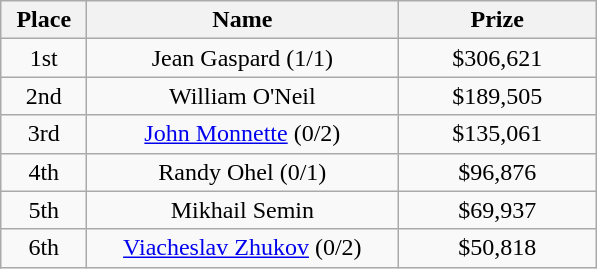<table class="wikitable">
<tr>
<th width="50">Place</th>
<th width="200">Name</th>
<th width="125">Prize</th>
</tr>
<tr>
<td align = "center">1st</td>
<td align = "center">Jean Gaspard (1/1)</td>
<td align = "center">$306,621</td>
</tr>
<tr>
<td align = "center">2nd</td>
<td align = "center">William O'Neil</td>
<td align = "center">$189,505</td>
</tr>
<tr>
<td align = "center">3rd</td>
<td align = "center"><a href='#'>John Monnette</a> (0/2)</td>
<td align = "center">$135,061</td>
</tr>
<tr>
<td align = "center">4th</td>
<td align = "center">Randy Ohel (0/1)</td>
<td align = "center">$96,876</td>
</tr>
<tr>
<td align = "center">5th</td>
<td align = "center">Mikhail Semin</td>
<td align = "center">$69,937</td>
</tr>
<tr>
<td align = "center">6th</td>
<td align = "center"><a href='#'>Viacheslav Zhukov</a> (0/2)</td>
<td align = "center">$50,818</td>
</tr>
</table>
